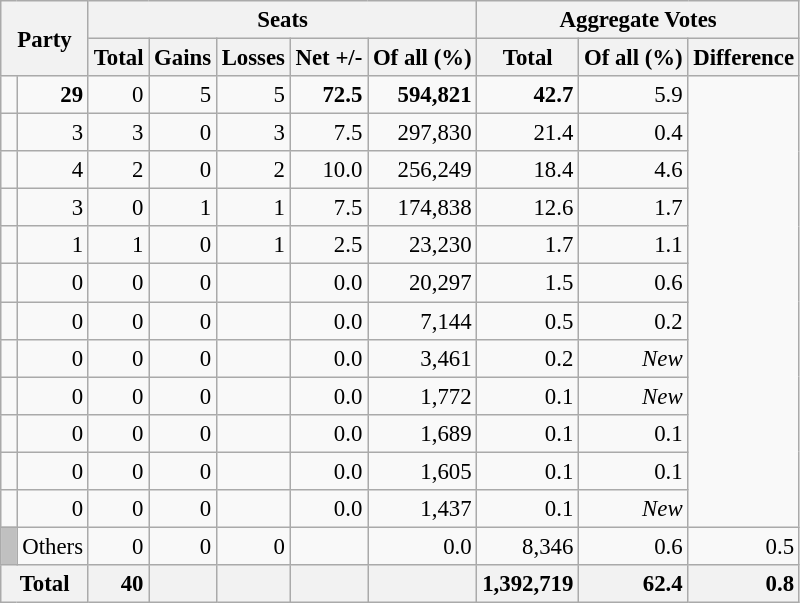<table class="wikitable sortable" style="text-align:right; font-size:95%;">
<tr>
<th colspan="2" rowspan="2">Party</th>
<th colspan="5">Seats</th>
<th colspan="3">Aggregate Votes</th>
</tr>
<tr>
<th>Total</th>
<th>Gains</th>
<th>Losses</th>
<th>Net +/-</th>
<th>Of all (%)</th>
<th>Total</th>
<th>Of all (%)</th>
<th>Difference</th>
</tr>
<tr>
<td></td>
<td><strong>29</strong></td>
<td>0</td>
<td>5</td>
<td>5</td>
<td><strong>72.5</strong></td>
<td><strong>594,821</strong></td>
<td><strong>42.7</strong></td>
<td>5.9</td>
</tr>
<tr>
<td></td>
<td>3</td>
<td>3</td>
<td>0</td>
<td>3</td>
<td>7.5</td>
<td>297,830</td>
<td>21.4</td>
<td>0.4</td>
</tr>
<tr>
<td></td>
<td>4</td>
<td>2</td>
<td>0</td>
<td>2</td>
<td>10.0</td>
<td>256,249</td>
<td>18.4</td>
<td>4.6</td>
</tr>
<tr>
<td></td>
<td>3</td>
<td>0</td>
<td>1</td>
<td>1</td>
<td>7.5</td>
<td>174,838</td>
<td>12.6</td>
<td>1.7</td>
</tr>
<tr>
<td></td>
<td>1</td>
<td>1</td>
<td>0</td>
<td>1</td>
<td>2.5</td>
<td>23,230</td>
<td>1.7</td>
<td>1.1</td>
</tr>
<tr>
<td></td>
<td>0</td>
<td>0</td>
<td>0</td>
<td></td>
<td>0.0</td>
<td>20,297</td>
<td>1.5</td>
<td>0.6</td>
</tr>
<tr>
<td></td>
<td>0</td>
<td>0</td>
<td>0</td>
<td></td>
<td>0.0</td>
<td>7,144</td>
<td>0.5</td>
<td>0.2</td>
</tr>
<tr>
<td></td>
<td>0</td>
<td>0</td>
<td>0</td>
<td></td>
<td>0.0</td>
<td>3,461</td>
<td>0.2</td>
<td><em>New</em></td>
</tr>
<tr>
<td></td>
<td>0</td>
<td>0</td>
<td>0</td>
<td></td>
<td>0.0</td>
<td>1,772</td>
<td>0.1</td>
<td><em>New</em></td>
</tr>
<tr>
<td></td>
<td>0</td>
<td>0</td>
<td>0</td>
<td></td>
<td>0.0</td>
<td>1,689</td>
<td>0.1</td>
<td>0.1</td>
</tr>
<tr>
<td></td>
<td>0</td>
<td>0</td>
<td>0</td>
<td></td>
<td>0.0</td>
<td>1,605</td>
<td>0.1</td>
<td>0.1</td>
</tr>
<tr>
<td></td>
<td>0</td>
<td>0</td>
<td>0</td>
<td></td>
<td>0.0</td>
<td>1,437</td>
<td>0.1</td>
<td><em>New</em></td>
</tr>
<tr>
<td style="background:silver;"> </td>
<td align=left>Others</td>
<td>0</td>
<td>0</td>
<td>0</td>
<td></td>
<td>0.0</td>
<td>8,346</td>
<td>0.6</td>
<td>0.5</td>
</tr>
<tr class="sortbottom">
<th colspan="2" style="background:#f2f2f2"><strong>Total</strong></th>
<td style="background:#f2f2f2;"><strong>40</strong></td>
<td style="background:#f2f2f2;"></td>
<td style="background:#f2f2f2;"></td>
<td style="background:#f2f2f2;"></td>
<td style="background:#f2f2f2;"></td>
<td style="background:#f2f2f2;"><strong>1,392,719</strong></td>
<td style="background:#f2f2f2;"><strong>62.4</strong></td>
<td style="background:#f2f2f2;"><strong>0.8</strong></td>
</tr>
</table>
